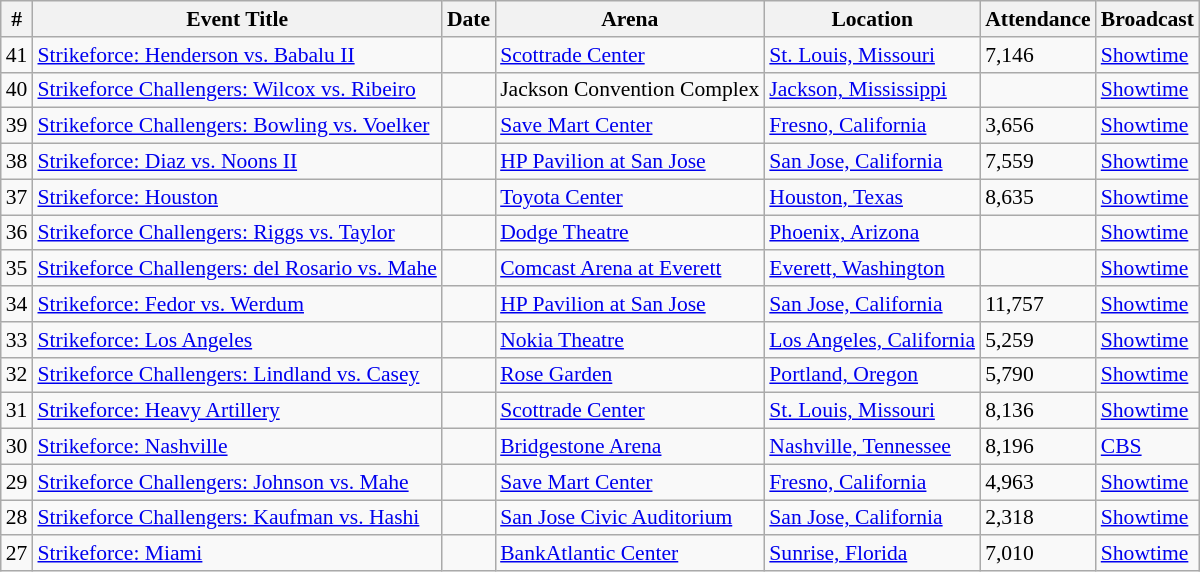<table class="sortable wikitable succession-box" style="font-size:90%;">
<tr>
<th scope="col">#</th>
<th scope="col">Event Title</th>
<th scope="col">Date</th>
<th scope="col">Arena</th>
<th scope="col">Location</th>
<th scope="col">Attendance</th>
<th scope="col">Broadcast</th>
</tr>
<tr>
<td align=center>41</td>
<td><a href='#'>Strikeforce: Henderson vs. Babalu II</a></td>
<td></td>
<td><a href='#'>Scottrade Center</a></td>
<td><a href='#'>St. Louis, Missouri</a></td>
<td>7,146</td>
<td><a href='#'>Showtime</a></td>
</tr>
<tr>
<td align=center>40</td>
<td><a href='#'>Strikeforce Challengers: Wilcox vs. Ribeiro</a></td>
<td></td>
<td>Jackson Convention Complex</td>
<td><a href='#'>Jackson, Mississippi</a></td>
<td></td>
<td><a href='#'>Showtime</a></td>
</tr>
<tr>
<td align=center>39</td>
<td><a href='#'>Strikeforce Challengers: Bowling vs. Voelker</a></td>
<td></td>
<td><a href='#'>Save Mart Center</a></td>
<td><a href='#'>Fresno, California</a></td>
<td>3,656</td>
<td><a href='#'>Showtime</a></td>
</tr>
<tr>
<td align=center>38</td>
<td><a href='#'>Strikeforce: Diaz vs. Noons II</a></td>
<td></td>
<td><a href='#'>HP Pavilion at San Jose</a></td>
<td><a href='#'>San Jose, California</a></td>
<td>7,559</td>
<td><a href='#'>Showtime</a></td>
</tr>
<tr>
<td align=center>37</td>
<td><a href='#'>Strikeforce: Houston</a></td>
<td></td>
<td><a href='#'>Toyota Center</a></td>
<td><a href='#'>Houston, Texas</a></td>
<td>8,635</td>
<td><a href='#'>Showtime</a></td>
</tr>
<tr>
<td align=center>36</td>
<td><a href='#'>Strikeforce Challengers: Riggs vs. Taylor</a></td>
<td></td>
<td><a href='#'>Dodge Theatre</a></td>
<td><a href='#'>Phoenix, Arizona</a></td>
<td></td>
<td><a href='#'>Showtime</a></td>
</tr>
<tr>
<td align=center>35</td>
<td><a href='#'>Strikeforce Challengers: del Rosario vs. Mahe</a></td>
<td></td>
<td><a href='#'>Comcast Arena at Everett</a></td>
<td><a href='#'>Everett, Washington</a></td>
<td></td>
<td><a href='#'>Showtime</a></td>
</tr>
<tr>
<td align=center>34</td>
<td><a href='#'>Strikeforce: Fedor vs. Werdum</a></td>
<td></td>
<td><a href='#'>HP Pavilion at San Jose</a></td>
<td><a href='#'>San Jose, California</a></td>
<td>11,757</td>
<td><a href='#'>Showtime</a></td>
</tr>
<tr>
<td align=center>33</td>
<td><a href='#'>Strikeforce: Los Angeles</a></td>
<td></td>
<td><a href='#'>Nokia Theatre</a></td>
<td><a href='#'>Los Angeles, California</a></td>
<td>5,259</td>
<td><a href='#'>Showtime</a></td>
</tr>
<tr>
<td align=center>32</td>
<td><a href='#'>Strikeforce Challengers: Lindland vs. Casey</a></td>
<td></td>
<td><a href='#'>Rose Garden</a></td>
<td><a href='#'>Portland, Oregon</a></td>
<td>5,790</td>
<td><a href='#'>Showtime</a></td>
</tr>
<tr>
<td align=center>31</td>
<td><a href='#'>Strikeforce: Heavy Artillery</a></td>
<td></td>
<td><a href='#'>Scottrade Center</a></td>
<td><a href='#'>St. Louis, Missouri</a></td>
<td>8,136</td>
<td><a href='#'>Showtime</a></td>
</tr>
<tr>
<td align=center>30</td>
<td><a href='#'>Strikeforce: Nashville</a></td>
<td></td>
<td><a href='#'>Bridgestone Arena</a></td>
<td><a href='#'>Nashville, Tennessee</a></td>
<td>8,196</td>
<td><a href='#'>CBS</a></td>
</tr>
<tr>
<td align=center>29</td>
<td><a href='#'>Strikeforce Challengers: Johnson vs. Mahe</a></td>
<td></td>
<td><a href='#'>Save Mart Center</a></td>
<td><a href='#'>Fresno, California</a></td>
<td>4,963</td>
<td><a href='#'>Showtime</a></td>
</tr>
<tr>
<td align=center>28</td>
<td><a href='#'>Strikeforce Challengers: Kaufman vs. Hashi</a></td>
<td></td>
<td><a href='#'>San Jose Civic Auditorium</a></td>
<td><a href='#'>San Jose, California</a></td>
<td>2,318</td>
<td><a href='#'>Showtime</a></td>
</tr>
<tr>
<td align=center>27</td>
<td><a href='#'>Strikeforce: Miami</a></td>
<td></td>
<td><a href='#'>BankAtlantic Center</a></td>
<td><a href='#'>Sunrise, Florida</a></td>
<td>7,010</td>
<td><a href='#'>Showtime</a></td>
</tr>
</table>
